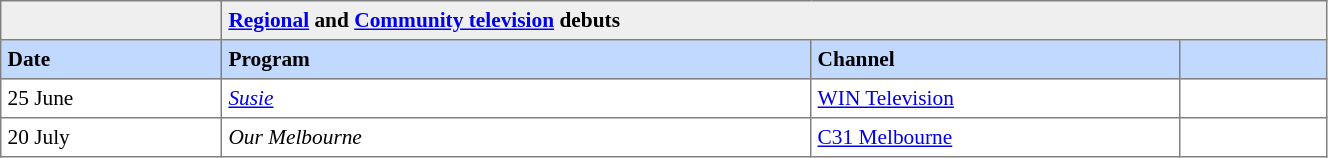<table border="1" cellpadding="4" cellspacing="0" style="text-align:left; font-size:89%; border-collapse:collapse;" width=70%>
<tr style="background-color:#efefef;">
<td colspan=1></td>
<td colspan=3><strong><a href='#'>Regional</a> and <a href='#'>Community television</a> debuts</strong></td>
</tr>
<tr style="background:#C1D8FF;">
<th width=6%>Date</th>
<th width=16%>Program</th>
<th width=10%>Channel</th>
<th width=4%></th>
</tr>
<tr>
<td>25 June</td>
<td><em><a href='#'>Susie</a></em></td>
<td><a href='#'>WIN Television</a></td>
<td></td>
</tr>
<tr>
<td>20 July</td>
<td><em>Our Melbourne</em></td>
<td><a href='#'>C31 Melbourne</a></td>
<td></td>
</tr>
</table>
